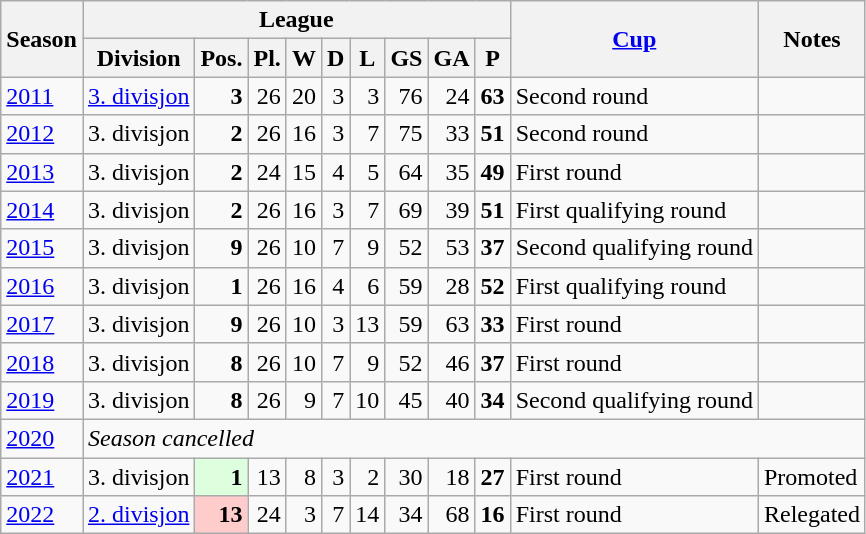<table class="wikitable">
<tr>
<th rowspan="2">Season</th>
<th scope=col colspan="9">League</th>
<th rowspan="2"><a href='#'>Cup</a></th>
<th rowspan="2">Notes</th>
</tr>
<tr>
<th>Division</th>
<th>Pos.</th>
<th>Pl.</th>
<th>W</th>
<th>D</th>
<th>L</th>
<th>GS</th>
<th>GA</th>
<th>P</th>
</tr>
<tr>
<td><a href='#'>2011</a></td>
<td><a href='#'>3. divisjon</a></td>
<td align=right><strong>3</strong></td>
<td align=right>26</td>
<td align=right>20</td>
<td align=right>3</td>
<td align=right>3</td>
<td align=right>76</td>
<td align=right>24</td>
<td align=right><strong>63</strong></td>
<td>Second round</td>
<td></td>
</tr>
<tr>
<td><a href='#'>2012</a></td>
<td>3. divisjon</td>
<td align=right><strong>2</strong></td>
<td align=right>26</td>
<td align=right>16</td>
<td align=right>3</td>
<td align=right>7</td>
<td align=right>75</td>
<td align=right>33</td>
<td align=right><strong>51</strong></td>
<td>Second round</td>
<td></td>
</tr>
<tr>
<td><a href='#'>2013</a></td>
<td>3. divisjon</td>
<td align=right><strong>2</strong></td>
<td align=right>24</td>
<td align=right>15</td>
<td align=right>4</td>
<td align=right>5</td>
<td align=right>64</td>
<td align=right>35</td>
<td align=right><strong>49</strong></td>
<td>First round</td>
<td></td>
</tr>
<tr>
<td><a href='#'>2014</a></td>
<td>3. divisjon</td>
<td align=right><strong>2</strong></td>
<td align=right>26</td>
<td align=right>16</td>
<td align=right>3</td>
<td align=right>7</td>
<td align=right>69</td>
<td align=right>39</td>
<td align=right><strong>51</strong></td>
<td>First qualifying round</td>
<td></td>
</tr>
<tr>
<td><a href='#'>2015</a></td>
<td>3. divisjon</td>
<td align=right><strong>9</strong></td>
<td align=right>26</td>
<td align=right>10</td>
<td align=right>7</td>
<td align=right>9</td>
<td align=right>52</td>
<td align=right>53</td>
<td align=right><strong>37</strong></td>
<td>Second qualifying round</td>
<td></td>
</tr>
<tr>
<td><a href='#'>2016</a></td>
<td>3. divisjon</td>
<td align=right><strong>1</strong></td>
<td align=right>26</td>
<td align=right>16</td>
<td align=right>4</td>
<td align=right>6</td>
<td align=right>59</td>
<td align=right>28</td>
<td align=right><strong>52</strong></td>
<td>First qualifying round</td>
<td></td>
</tr>
<tr>
<td><a href='#'>2017</a></td>
<td>3. divisjon</td>
<td align=right><strong>9</strong></td>
<td align=right>26</td>
<td align=right>10</td>
<td align=right>3</td>
<td align=right>13</td>
<td align=right>59</td>
<td align=right>63</td>
<td align=right><strong>33</strong></td>
<td>First round</td>
<td></td>
</tr>
<tr>
<td><a href='#'>2018</a></td>
<td>3. divisjon</td>
<td align=right><strong>8</strong></td>
<td align=right>26</td>
<td align=right>10</td>
<td align=right>7</td>
<td align=right>9</td>
<td align=right>52</td>
<td align=right>46</td>
<td align=right><strong>37</strong></td>
<td>First round</td>
<td></td>
</tr>
<tr>
<td><a href='#'>2019</a></td>
<td>3. divisjon</td>
<td align=right><strong>8</strong></td>
<td align=right>26</td>
<td align=right>9</td>
<td align=right>7</td>
<td align=right>10</td>
<td align=right>45</td>
<td align=right>40</td>
<td align=right><strong>34</strong></td>
<td>Second qualifying round</td>
<td></td>
</tr>
<tr>
<td><a href='#'>2020</a></td>
<td colspan="11"><em>Season cancelled</em></td>
</tr>
<tr>
<td><a href='#'>2021</a></td>
<td>3. divisjon</td>
<td align=right bgcolor="#DDFFDD"> <strong>1</strong></td>
<td align=right>13</td>
<td align=right>8</td>
<td align=right>3</td>
<td align=right>2</td>
<td align=right>30</td>
<td align=right>18</td>
<td align=right><strong>27</strong></td>
<td>First round</td>
<td>Promoted</td>
</tr>
<tr>
<td><a href='#'>2022</a></td>
<td><a href='#'>2. divisjon</a></td>
<td align=right bgcolor="#FFCCCC"> <strong>13</strong></td>
<td align=right>24</td>
<td align=right>3</td>
<td align=right>7</td>
<td align=right>14</td>
<td align=right>34</td>
<td align=right>68</td>
<td align=right><strong>16</strong></td>
<td>First round</td>
<td>Relegated</td>
</tr>
</table>
